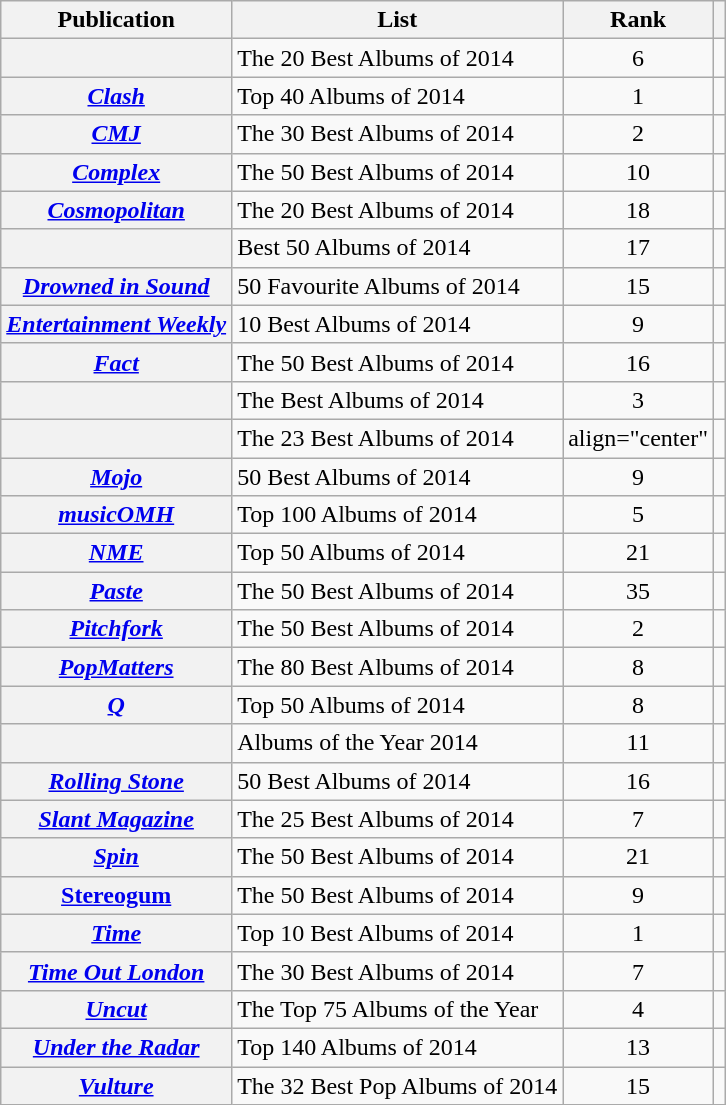<table class="wikitable sortable plainrowheaders">
<tr>
<th scope="col">Publication</th>
<th scope="col">List</th>
<th scope="col">Rank</th>
<th scope="col" class="unsortable"></th>
</tr>
<tr>
<th scope="row"><em></em></th>
<td>The 20 Best Albums of 2014</td>
<td align="center">6</td>
<td align="center"></td>
</tr>
<tr>
<th scope="row"><em><a href='#'>Clash</a></em></th>
<td>Top 40 Albums of 2014</td>
<td align="center">1</td>
<td align="center"></td>
</tr>
<tr>
<th scope="row"><em><a href='#'>CMJ</a></em></th>
<td>The 30 Best Albums of 2014</td>
<td align="center">2</td>
<td align="center"></td>
</tr>
<tr>
<th scope="row"><em><a href='#'>Complex</a></em></th>
<td>The 50 Best Albums of 2014</td>
<td align="center">10</td>
<td align="center"></td>
</tr>
<tr>
<th scope="row"><em><a href='#'>Cosmopolitan</a></em></th>
<td>The 20 Best Albums of 2014</td>
<td align="center">18</td>
<td align="center"></td>
</tr>
<tr>
<th scope="row"><em></em></th>
<td>Best 50 Albums of 2014</td>
<td align="center">17</td>
<td align="center"></td>
</tr>
<tr>
<th scope="row"><em><a href='#'>Drowned in Sound</a></em></th>
<td>50 Favourite Albums of 2014</td>
<td align="center">15</td>
<td align="center"></td>
</tr>
<tr>
<th scope="row"><em><a href='#'>Entertainment Weekly</a></em></th>
<td>10 Best Albums of 2014</td>
<td align="center">9</td>
<td align="center"></td>
</tr>
<tr>
<th scope="row"><em><a href='#'>Fact</a></em></th>
<td>The 50 Best Albums of 2014</td>
<td align="center">16</td>
<td align="center"></td>
</tr>
<tr>
<th scope="row"><em></em></th>
<td>The Best Albums of 2014</td>
<td align="center">3</td>
<td align="center"></td>
</tr>
<tr>
<th scope="row"><em></em></th>
<td>The 23 Best Albums of 2014</td>
<td>align="center" </td>
<td align="center"></td>
</tr>
<tr>
<th scope="row"><em><a href='#'>Mojo</a></em></th>
<td>50 Best Albums of 2014</td>
<td align="center">9</td>
<td align="center"></td>
</tr>
<tr>
<th scope="row"><em><a href='#'>musicOMH</a></em></th>
<td>Top 100 Albums of 2014</td>
<td align="center">5</td>
<td align="center"></td>
</tr>
<tr>
<th scope="row"><em><a href='#'>NME</a></em></th>
<td>Top 50 Albums of 2014</td>
<td align="center">21</td>
<td align="center"></td>
</tr>
<tr>
<th scope="row"><em><a href='#'>Paste</a></em></th>
<td>The 50 Best Albums of 2014</td>
<td align="center">35</td>
<td align="center"></td>
</tr>
<tr>
<th scope="row"><em><a href='#'>Pitchfork</a></em></th>
<td>The 50 Best Albums of 2014</td>
<td align="center">2</td>
<td align="center"></td>
</tr>
<tr>
<th scope="row"><em><a href='#'>PopMatters</a></em></th>
<td>The 80 Best Albums of 2014</td>
<td align="center">8</td>
<td align="center"></td>
</tr>
<tr>
<th scope="row"><em><a href='#'>Q</a></em></th>
<td>Top 50 Albums of 2014</td>
<td align="center">8</td>
<td align="center"></td>
</tr>
<tr>
<th scope="row"><em></em></th>
<td>Albums of the Year 2014</td>
<td align="center">11</td>
<td align="center"></td>
</tr>
<tr>
<th scope="row"><em><a href='#'>Rolling Stone</a></em></th>
<td>50 Best Albums of 2014</td>
<td align="center">16</td>
<td align="center"></td>
</tr>
<tr>
<th scope="row"><em><a href='#'>Slant Magazine</a></em></th>
<td>The 25 Best Albums of 2014</td>
<td align="center">7</td>
<td align="center"></td>
</tr>
<tr>
<th scope="row"><em><a href='#'>Spin</a></em></th>
<td>The 50 Best Albums of 2014</td>
<td align="center">21</td>
<td align="center"></td>
</tr>
<tr>
<th scope="row"><a href='#'>Stereogum</a></th>
<td>The 50 Best Albums of 2014</td>
<td align="center">9</td>
<td align="center"></td>
</tr>
<tr>
<th scope="row"><em><a href='#'>Time</a></em></th>
<td>Top 10 Best Albums of 2014</td>
<td align="center">1</td>
<td align="center"></td>
</tr>
<tr>
<th scope="row"><em><a href='#'>Time Out London</a></em></th>
<td>The 30 Best Albums of 2014</td>
<td align="center">7</td>
<td align="center"></td>
</tr>
<tr>
<th scope="row"><em><a href='#'>Uncut</a></em></th>
<td>The Top 75 Albums of the Year</td>
<td align="center">4</td>
<td align="center"></td>
</tr>
<tr>
<th scope="row"><em><a href='#'>Under the Radar</a></em></th>
<td>Top 140 Albums of 2014</td>
<td align="center">13</td>
<td align="center"></td>
</tr>
<tr>
<th scope="row"><em><a href='#'>Vulture</a></em></th>
<td>The 32 Best Pop Albums of 2014</td>
<td align="center">15</td>
<td align="center"></td>
</tr>
</table>
